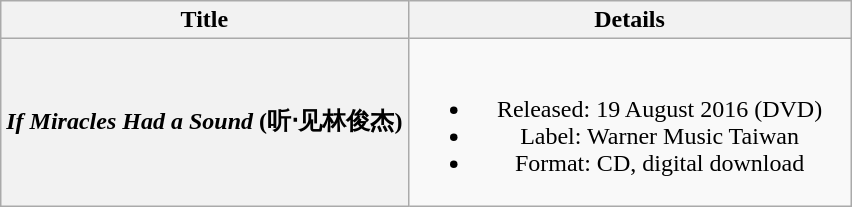<table class="wikitable plainrowheaders" style="text-align:center;">
<tr>
<th scope="col">Title</th>
<th scope="col" style="width:18em;">Details</th>
</tr>
<tr>
<th scope="row"><em>If Miracles Had a Sound</em> (听‧见林俊杰)</th>
<td><br><ul><li>Released: 19 August 2016 (DVD)</li><li>Label: Warner Music Taiwan</li><li>Format: CD, digital download</li></ul></td>
</tr>
</table>
